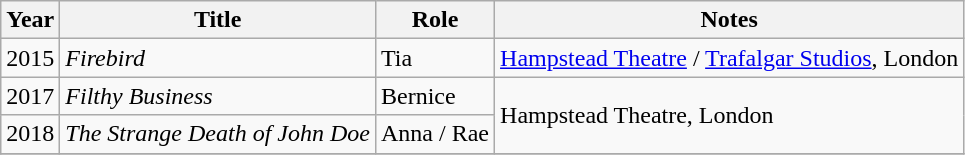<table class="wikitable sortable">
<tr>
<th>Year</th>
<th>Title</th>
<th>Role</th>
<th class="unsortable">Notes</th>
</tr>
<tr>
<td>2015</td>
<td><em>Firebird</em></td>
<td>Tia</td>
<td><a href='#'>Hampstead Theatre</a> / <a href='#'>Trafalgar Studios</a>, London</td>
</tr>
<tr>
<td>2017</td>
<td><em>Filthy Business</em></td>
<td>Bernice</td>
<td rowspan="2">Hampstead Theatre, London</td>
</tr>
<tr>
<td>2018</td>
<td><em>The Strange Death of John Doe</em></td>
<td>Anna / Rae</td>
</tr>
<tr>
</tr>
</table>
